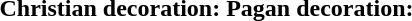<table style="float:left;">
<tr>
<th>Christian decoration:</th>
<th>Pagan decoration:</th>
</tr>
<tr>
<td valign="top"><br></td>
<td valign="top"><br></td>
</tr>
</table>
